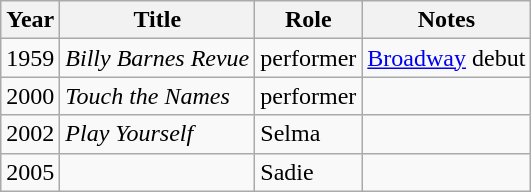<table class="wikitable sortable">
<tr>
<th>Year</th>
<th>Title</th>
<th>Role</th>
<th class="unsortable">Notes</th>
</tr>
<tr>
<td>1959</td>
<td><em>Billy Barnes Revue</em></td>
<td>performer</td>
<td><a href='#'>Broadway</a> debut</td>
</tr>
<tr>
<td>2000</td>
<td><em>Touch the Names</em></td>
<td>performer</td>
<td></td>
</tr>
<tr>
<td>2002</td>
<td><em>Play Yourself</em></td>
<td>Selma</td>
<td></td>
</tr>
<tr>
<td>2005</td>
<td><em></em></td>
<td>Sadie</td>
<td></td>
</tr>
</table>
